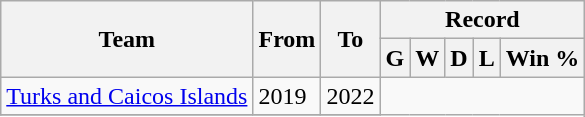<table class="wikitable" style="text-align: center">
<tr>
<th rowspan="2">Team</th>
<th rowspan="2">From</th>
<th rowspan="2">To</th>
<th colspan="5">Record</th>
</tr>
<tr>
<th>G</th>
<th>W</th>
<th>D</th>
<th>L</th>
<th>Win %</th>
</tr>
<tr>
<td align=left><a href='#'>Turks and Caicos Islands</a></td>
<td align=left>2019</td>
<td align=left>2022<br></td>
</tr>
<tr>
</tr>
</table>
